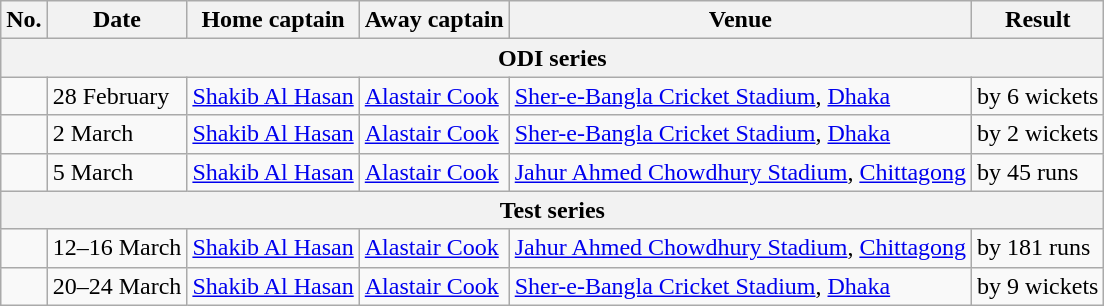<table class="wikitable">
<tr>
<th>No.</th>
<th>Date</th>
<th>Home captain</th>
<th>Away captain</th>
<th>Venue</th>
<th>Result</th>
</tr>
<tr>
<th colspan="9">ODI series</th>
</tr>
<tr>
<td></td>
<td>28 February</td>
<td><a href='#'>Shakib Al Hasan</a></td>
<td><a href='#'>Alastair Cook</a></td>
<td><a href='#'>Sher-e-Bangla Cricket Stadium</a>, <a href='#'>Dhaka</a></td>
<td> by 6 wickets</td>
</tr>
<tr>
<td></td>
<td>2 March</td>
<td><a href='#'>Shakib Al Hasan</a></td>
<td><a href='#'>Alastair Cook</a></td>
<td><a href='#'>Sher-e-Bangla Cricket Stadium</a>, <a href='#'>Dhaka</a></td>
<td> by 2 wickets</td>
</tr>
<tr>
<td></td>
<td>5 March</td>
<td><a href='#'>Shakib Al Hasan</a></td>
<td><a href='#'>Alastair Cook</a></td>
<td><a href='#'>Jahur Ahmed Chowdhury Stadium</a>, <a href='#'>Chittagong</a></td>
<td> by 45 runs</td>
</tr>
<tr>
<th colspan="9">Test series</th>
</tr>
<tr>
<td></td>
<td>12–16 March</td>
<td><a href='#'>Shakib Al Hasan</a></td>
<td><a href='#'>Alastair Cook</a></td>
<td><a href='#'>Jahur Ahmed Chowdhury Stadium</a>, <a href='#'>Chittagong</a></td>
<td> by 181 runs</td>
</tr>
<tr>
<td></td>
<td>20–24 March</td>
<td><a href='#'>Shakib Al Hasan</a></td>
<td><a href='#'>Alastair Cook</a></td>
<td><a href='#'>Sher-e-Bangla Cricket Stadium</a>, <a href='#'>Dhaka</a></td>
<td> by 9 wickets</td>
</tr>
</table>
